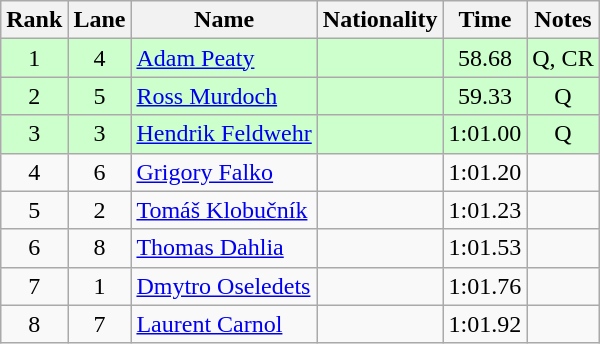<table class="wikitable sortable" style="text-align:center">
<tr>
<th>Rank</th>
<th>Lane</th>
<th>Name</th>
<th>Nationality</th>
<th>Time</th>
<th>Notes</th>
</tr>
<tr bgcolor=ccffcc>
<td>1</td>
<td>4</td>
<td align=left><a href='#'>Adam Peaty</a></td>
<td align=left></td>
<td>58.68</td>
<td>Q, CR</td>
</tr>
<tr bgcolor=ccffcc>
<td>2</td>
<td>5</td>
<td align=left><a href='#'>Ross Murdoch</a></td>
<td align=left></td>
<td>59.33</td>
<td>Q</td>
</tr>
<tr bgcolor=ccffcc>
<td>3</td>
<td>3</td>
<td align=left><a href='#'>Hendrik Feldwehr</a></td>
<td align=left></td>
<td>1:01.00</td>
<td>Q</td>
</tr>
<tr>
<td>4</td>
<td>6</td>
<td align=left><a href='#'>Grigory Falko</a></td>
<td align=left></td>
<td>1:01.20</td>
<td></td>
</tr>
<tr>
<td>5</td>
<td>2</td>
<td align=left><a href='#'>Tomáš Klobučník</a></td>
<td align=left></td>
<td>1:01.23</td>
<td></td>
</tr>
<tr>
<td>6</td>
<td>8</td>
<td align=left><a href='#'>Thomas Dahlia</a></td>
<td align=left></td>
<td>1:01.53</td>
<td></td>
</tr>
<tr>
<td>7</td>
<td>1</td>
<td align=left><a href='#'>Dmytro Oseledets</a></td>
<td align=left></td>
<td>1:01.76</td>
<td></td>
</tr>
<tr>
<td>8</td>
<td>7</td>
<td align=left><a href='#'>Laurent Carnol</a></td>
<td align=left></td>
<td>1:01.92</td>
<td></td>
</tr>
</table>
